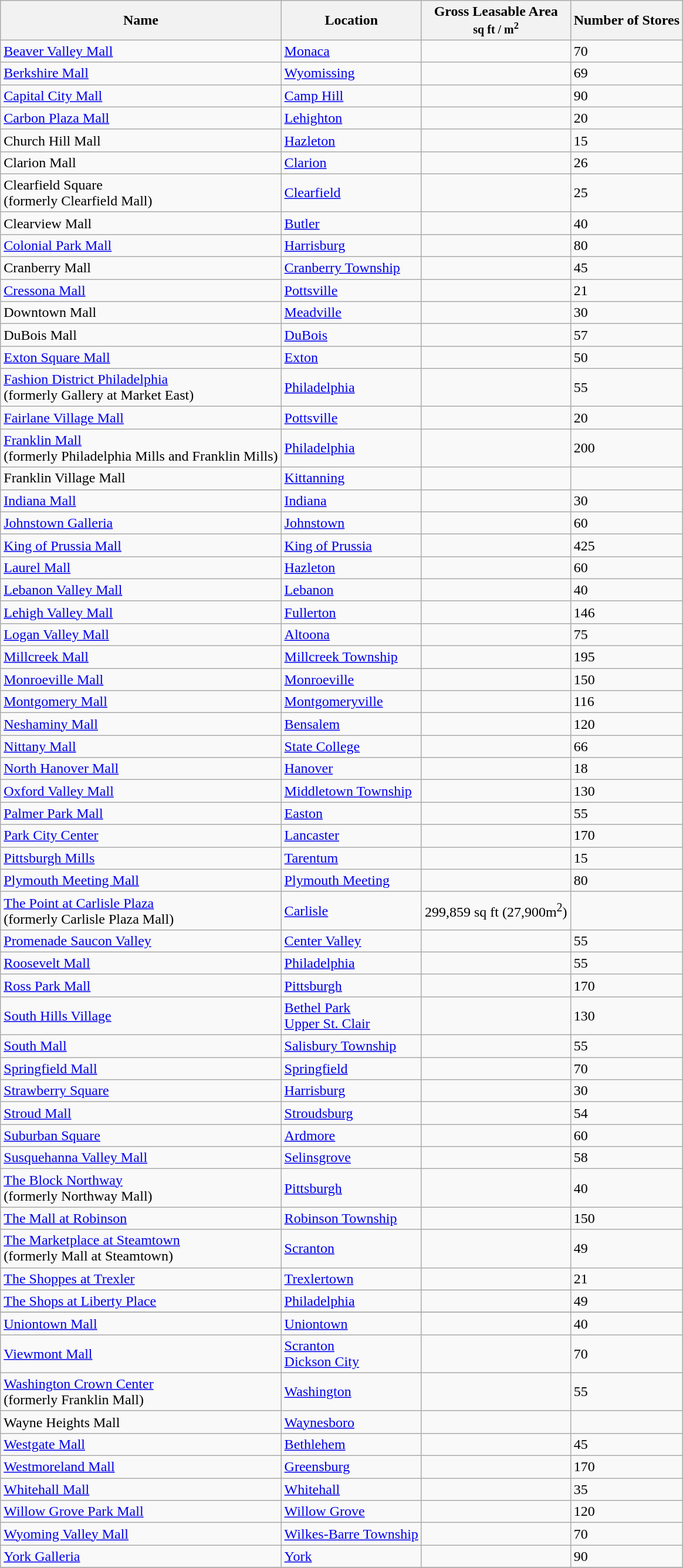<table class="wikitable sortable">
<tr>
<th>Name</th>
<th>Location</th>
<th>Gross Leasable Area<br><small>sq ft / m<sup>2</sup></small></th>
<th>Number of Stores</th>
</tr>
<tr>
<td><a href='#'>Beaver Valley Mall</a></td>
<td><a href='#'>Monaca</a></td>
<td></td>
<td>70</td>
</tr>
<tr>
<td><a href='#'>Berkshire Mall</a></td>
<td><a href='#'>Wyomissing</a></td>
<td></td>
<td>69</td>
</tr>
<tr>
<td><a href='#'>Capital City Mall</a></td>
<td><a href='#'>Camp Hill</a></td>
<td></td>
<td>90</td>
</tr>
<tr>
<td><a href='#'>Carbon Plaza Mall</a></td>
<td><a href='#'>Lehighton</a></td>
<td></td>
<td>20</td>
</tr>
<tr>
<td>Church Hill Mall</td>
<td><a href='#'>Hazleton</a></td>
<td></td>
<td>15</td>
</tr>
<tr>
<td>Clarion Mall</td>
<td><a href='#'>Clarion</a></td>
<td></td>
<td>26</td>
</tr>
<tr>
<td>Clearfield Square<br>(formerly Clearfield Mall)</td>
<td><a href='#'>Clearfield</a></td>
<td></td>
<td>25</td>
</tr>
<tr>
<td>Clearview Mall</td>
<td><a href='#'>Butler</a></td>
<td></td>
<td>40</td>
</tr>
<tr>
<td><a href='#'>Colonial Park Mall</a></td>
<td><a href='#'>Harrisburg</a></td>
<td></td>
<td>80</td>
</tr>
<tr>
<td>Cranberry Mall</td>
<td><a href='#'>Cranberry Township</a></td>
<td></td>
<td>45</td>
</tr>
<tr>
<td><a href='#'>Cressona Mall</a></td>
<td><a href='#'>Pottsville</a></td>
<td></td>
<td>21</td>
</tr>
<tr>
<td>Downtown Mall</td>
<td><a href='#'>Meadville</a></td>
<td></td>
<td>30</td>
</tr>
<tr>
<td>DuBois Mall</td>
<td><a href='#'>DuBois</a></td>
<td></td>
<td>57</td>
</tr>
<tr>
<td><a href='#'>Exton Square Mall</a></td>
<td><a href='#'>Exton</a></td>
<td></td>
<td>50</td>
</tr>
<tr>
<td><a href='#'>Fashion District Philadelphia</a><br>(formerly Gallery at Market East)</td>
<td><a href='#'>Philadelphia</a></td>
<td></td>
<td>55</td>
</tr>
<tr>
<td><a href='#'>Fairlane Village Mall</a></td>
<td><a href='#'>Pottsville</a></td>
<td></td>
<td>20</td>
</tr>
<tr>
<td><a href='#'>Franklin Mall</a><br>(formerly Philadelphia Mills and Franklin Mills)</td>
<td><a href='#'>Philadelphia</a></td>
<td></td>
<td>200</td>
</tr>
<tr>
<td>Franklin Village Mall</td>
<td><a href='#'>Kittanning</a></td>
<td></td>
<td></td>
</tr>
<tr>
<td><a href='#'>Indiana Mall</a></td>
<td><a href='#'>Indiana</a></td>
<td></td>
<td>30</td>
</tr>
<tr>
<td><a href='#'>Johnstown Galleria</a></td>
<td><a href='#'>Johnstown</a></td>
<td></td>
<td>60</td>
</tr>
<tr>
<td><a href='#'>King of Prussia Mall</a></td>
<td><a href='#'>King of Prussia</a></td>
<td></td>
<td>425</td>
</tr>
<tr>
<td><a href='#'>Laurel Mall</a></td>
<td><a href='#'>Hazleton</a></td>
<td></td>
<td>60</td>
</tr>
<tr>
<td><a href='#'>Lebanon Valley Mall</a></td>
<td><a href='#'>Lebanon</a></td>
<td></td>
<td>40</td>
</tr>
<tr>
<td><a href='#'>Lehigh Valley Mall</a></td>
<td><a href='#'>Fullerton</a></td>
<td></td>
<td>146</td>
</tr>
<tr>
<td><a href='#'>Logan Valley Mall</a></td>
<td><a href='#'>Altoona</a></td>
<td></td>
<td>75</td>
</tr>
<tr>
<td><a href='#'>Millcreek Mall</a></td>
<td><a href='#'>Millcreek Township</a></td>
<td></td>
<td>195</td>
</tr>
<tr>
<td><a href='#'>Monroeville Mall</a></td>
<td><a href='#'>Monroeville</a></td>
<td></td>
<td>150</td>
</tr>
<tr>
<td><a href='#'>Montgomery Mall</a></td>
<td><a href='#'>Montgomeryville</a></td>
<td></td>
<td>116</td>
</tr>
<tr>
<td><a href='#'>Neshaminy Mall</a></td>
<td><a href='#'>Bensalem</a></td>
<td></td>
<td>120</td>
</tr>
<tr>
<td><a href='#'>Nittany Mall</a></td>
<td><a href='#'>State College</a></td>
<td></td>
<td>66</td>
</tr>
<tr>
<td><a href='#'>North Hanover Mall</a></td>
<td><a href='#'>Hanover</a></td>
<td></td>
<td>18</td>
</tr>
<tr>
<td><a href='#'>Oxford Valley Mall</a></td>
<td><a href='#'>Middletown Township</a></td>
<td></td>
<td>130</td>
</tr>
<tr>
<td><a href='#'>Palmer Park Mall</a></td>
<td><a href='#'>Easton</a></td>
<td></td>
<td>55</td>
</tr>
<tr>
<td><a href='#'>Park City Center</a></td>
<td><a href='#'>Lancaster</a></td>
<td></td>
<td>170</td>
</tr>
<tr>
<td><a href='#'>Pittsburgh Mills</a></td>
<td><a href='#'>Tarentum</a></td>
<td></td>
<td>15</td>
</tr>
<tr>
<td><a href='#'>Plymouth Meeting Mall</a></td>
<td><a href='#'>Plymouth Meeting</a></td>
<td></td>
<td>80</td>
</tr>
<tr>
<td><a href='#'>The Point at Carlisle Plaza</a><br>(formerly Carlisle Plaza Mall)</td>
<td><a href='#'>Carlisle</a></td>
<td>299,859 sq ft (27,900m<sup>2</sup>)</td>
</tr>
<tr>
<td><a href='#'>Promenade Saucon Valley</a></td>
<td><a href='#'>Center Valley</a></td>
<td></td>
<td>55</td>
</tr>
<tr>
<td><a href='#'>Roosevelt Mall</a></td>
<td><a href='#'>Philadelphia</a></td>
<td></td>
<td>55</td>
</tr>
<tr>
<td><a href='#'>Ross Park Mall</a></td>
<td><a href='#'>Pittsburgh</a></td>
<td></td>
<td>170</td>
</tr>
<tr>
<td><a href='#'>South Hills Village</a></td>
<td><a href='#'>Bethel Park</a><br><a href='#'>Upper St. Clair</a></td>
<td></td>
<td>130</td>
</tr>
<tr>
<td><a href='#'>South Mall</a></td>
<td><a href='#'>Salisbury Township</a></td>
<td></td>
<td>55</td>
</tr>
<tr>
<td><a href='#'>Springfield Mall</a></td>
<td><a href='#'>Springfield</a></td>
<td></td>
<td>70</td>
</tr>
<tr>
<td><a href='#'>Strawberry Square</a></td>
<td><a href='#'>Harrisburg</a></td>
<td></td>
<td>30</td>
</tr>
<tr>
<td><a href='#'>Stroud Mall</a></td>
<td><a href='#'>Stroudsburg</a></td>
<td></td>
<td>54</td>
</tr>
<tr>
<td><a href='#'>Suburban Square</a></td>
<td><a href='#'>Ardmore</a></td>
<td></td>
<td>60</td>
</tr>
<tr>
<td><a href='#'>Susquehanna Valley Mall</a></td>
<td><a href='#'>Selinsgrove</a></td>
<td></td>
<td>58</td>
</tr>
<tr>
<td><a href='#'>The Block Northway</a><br>(formerly Northway Mall)</td>
<td><a href='#'>Pittsburgh</a></td>
<td></td>
<td>40</td>
</tr>
<tr>
<td><a href='#'>The Mall at Robinson</a></td>
<td><a href='#'>Robinson Township</a></td>
<td></td>
<td>150</td>
</tr>
<tr>
<td><a href='#'>The Marketplace at Steamtown</a><br>(formerly Mall at Steamtown)</td>
<td><a href='#'>Scranton</a></td>
<td></td>
<td>49</td>
</tr>
<tr>
<td><a href='#'>The Shoppes at Trexler</a></td>
<td><a href='#'>Trexlertown</a></td>
<td></td>
<td>21</td>
</tr>
<tr>
<td><a href='#'>The Shops at Liberty Place</a></td>
<td><a href='#'>Philadelphia</a></td>
<td></td>
<td>49</td>
</tr>
<tr>
</tr>
<tr>
<td><a href='#'>Uniontown Mall</a></td>
<td><a href='#'>Uniontown</a></td>
<td></td>
<td>40</td>
</tr>
<tr>
<td><a href='#'>Viewmont Mall</a></td>
<td><a href='#'>Scranton</a><br><a href='#'>Dickson City</a></td>
<td></td>
<td>70</td>
</tr>
<tr>
<td><a href='#'>Washington Crown Center</a><br>(formerly Franklin Mall)</td>
<td><a href='#'>Washington</a></td>
<td></td>
<td>55</td>
</tr>
<tr>
<td>Wayne Heights Mall</td>
<td><a href='#'>Waynesboro</a></td>
<td></td>
<td></td>
</tr>
<tr>
<td><a href='#'>Westgate Mall</a></td>
<td><a href='#'>Bethlehem</a></td>
<td></td>
<td>45</td>
</tr>
<tr>
<td><a href='#'>Westmoreland Mall</a></td>
<td><a href='#'>Greensburg</a></td>
<td></td>
<td>170</td>
</tr>
<tr>
<td><a href='#'>Whitehall Mall</a></td>
<td><a href='#'>Whitehall</a></td>
<td></td>
<td>35</td>
</tr>
<tr>
<td><a href='#'>Willow Grove Park Mall</a></td>
<td><a href='#'>Willow Grove</a></td>
<td></td>
<td>120</td>
</tr>
<tr>
<td><a href='#'>Wyoming Valley Mall</a></td>
<td><a href='#'>Wilkes-Barre Township</a></td>
<td></td>
<td>70</td>
</tr>
<tr>
<td><a href='#'>York Galleria</a></td>
<td><a href='#'>York</a></td>
<td></td>
<td>90</td>
</tr>
<tr>
</tr>
</table>
